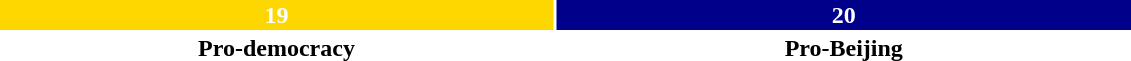<table style="width:60%; text-align:center;">
<tr style="color:white;">
<td style="background:gold; width:49%;"><strong>19</strong></td>
<td style="background:darkblue; width:51%;"><strong>20</strong></td>
</tr>
<tr>
<td><span><strong>Pro-democracy</strong></span></td>
<td><span><strong>Pro-Beijing</strong></span></td>
</tr>
</table>
